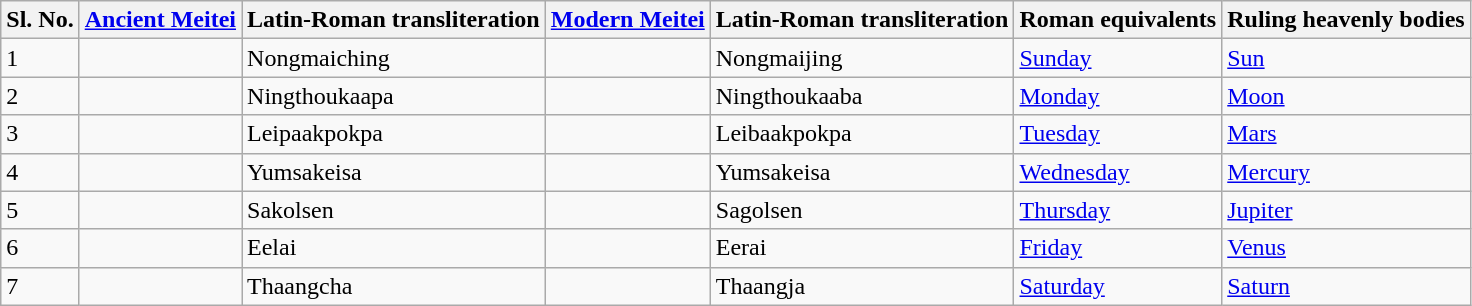<table class="wikitable">
<tr>
<th>Sl. No.</th>
<th><a href='#'>Ancient Meitei</a></th>
<th>Latin-Roman transliteration</th>
<th><a href='#'>Modern Meitei</a></th>
<th>Latin-Roman transliteration</th>
<th>Roman equivalents</th>
<th>Ruling heavenly bodies</th>
</tr>
<tr>
<td>1</td>
<td></td>
<td>Nongmaiching</td>
<td></td>
<td>Nongmaijing</td>
<td><a href='#'>Sunday</a></td>
<td><a href='#'>Sun</a></td>
</tr>
<tr>
<td>2</td>
<td></td>
<td>Ningthoukaapa</td>
<td></td>
<td>Ningthoukaaba</td>
<td><a href='#'>Monday</a></td>
<td><a href='#'>Moon</a></td>
</tr>
<tr>
<td>3</td>
<td></td>
<td>Leipaakpokpa</td>
<td></td>
<td>Leibaakpokpa</td>
<td><a href='#'>Tuesday</a></td>
<td><a href='#'>Mars</a></td>
</tr>
<tr>
<td>4</td>
<td></td>
<td>Yumsakeisa</td>
<td></td>
<td>Yumsakeisa</td>
<td><a href='#'>Wednesday</a></td>
<td><a href='#'>Mercury</a></td>
</tr>
<tr>
<td>5</td>
<td></td>
<td>Sakolsen</td>
<td></td>
<td>Sagolsen</td>
<td><a href='#'>Thursday</a></td>
<td><a href='#'>Jupiter</a></td>
</tr>
<tr>
<td>6</td>
<td></td>
<td>Eelai</td>
<td></td>
<td>Eerai</td>
<td><a href='#'>Friday</a></td>
<td><a href='#'>Venus</a></td>
</tr>
<tr>
<td>7</td>
<td></td>
<td>Thaangcha</td>
<td></td>
<td>Thaangja</td>
<td><a href='#'>Saturday</a></td>
<td><a href='#'>Saturn</a></td>
</tr>
</table>
